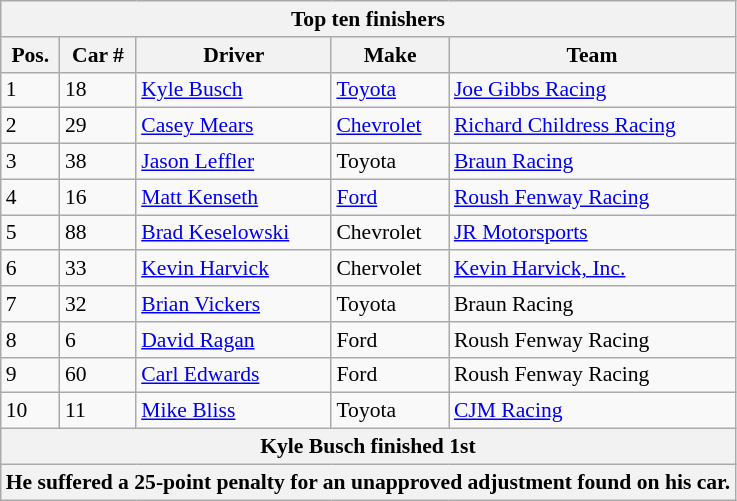<table class="wikitable" style="font-size: 90%;">
<tr>
<th colspan=9>Top ten finishers</th>
</tr>
<tr>
<th>Pos.</th>
<th>Car #</th>
<th>Driver</th>
<th>Make</th>
<th>Team</th>
</tr>
<tr>
<td>1</td>
<td>18</td>
<td><a href='#'>Kyle Busch</a></td>
<td><a href='#'>Toyota</a></td>
<td><a href='#'>Joe Gibbs Racing</a></td>
</tr>
<tr>
<td>2</td>
<td>29</td>
<td><a href='#'>Casey Mears</a></td>
<td><a href='#'>Chevrolet</a></td>
<td><a href='#'>Richard Childress Racing</a></td>
</tr>
<tr>
<td>3</td>
<td>38</td>
<td><a href='#'>Jason Leffler</a></td>
<td>Toyota</td>
<td><a href='#'>Braun Racing</a></td>
</tr>
<tr>
<td>4</td>
<td>16</td>
<td><a href='#'>Matt Kenseth</a></td>
<td><a href='#'>Ford</a></td>
<td><a href='#'>Roush Fenway Racing</a></td>
</tr>
<tr>
<td>5</td>
<td>88</td>
<td><a href='#'>Brad Keselowski</a></td>
<td>Chevrolet</td>
<td><a href='#'>JR Motorsports</a></td>
</tr>
<tr>
<td>6</td>
<td>33</td>
<td><a href='#'>Kevin Harvick</a></td>
<td>Chervolet</td>
<td><a href='#'>Kevin Harvick, Inc.</a></td>
</tr>
<tr>
<td>7</td>
<td>32</td>
<td><a href='#'>Brian Vickers</a></td>
<td>Toyota</td>
<td>Braun Racing</td>
</tr>
<tr>
<td>8</td>
<td>6</td>
<td><a href='#'>David Ragan</a></td>
<td>Ford</td>
<td>Roush Fenway Racing</td>
</tr>
<tr>
<td>9</td>
<td>60</td>
<td><a href='#'>Carl Edwards</a></td>
<td>Ford</td>
<td>Roush Fenway Racing</td>
</tr>
<tr>
<td>10</td>
<td>11</td>
<td><a href='#'>Mike Bliss</a></td>
<td>Toyota</td>
<td><a href='#'>CJM Racing</a></td>
</tr>
<tr>
<th colspan=5>Kyle Busch finished 1st</th>
</tr>
<tr>
<th colspan=5>He suffered a 25-point penalty for an unapproved adjustment found on his car.</th>
</tr>
</table>
